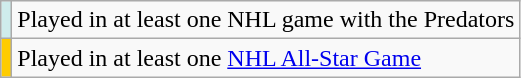<table class="wikitable">
<tr>
<td style="background-color:#CFECEC"></td>
<td colspan="3">Played in at least one NHL game with the Predators</td>
</tr>
<tr>
<td style="background-color:#FFCC00"></td>
<td colspan="3">Played in at least one <a href='#'>NHL All-Star Game</a></td>
</tr>
</table>
